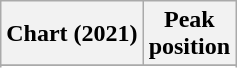<table class="wikitable sortable plainrowheaders" style="text-align:center">
<tr>
<th scope="col">Chart (2021)</th>
<th scope="col">Peak<br>position</th>
</tr>
<tr>
</tr>
<tr>
</tr>
<tr>
</tr>
</table>
